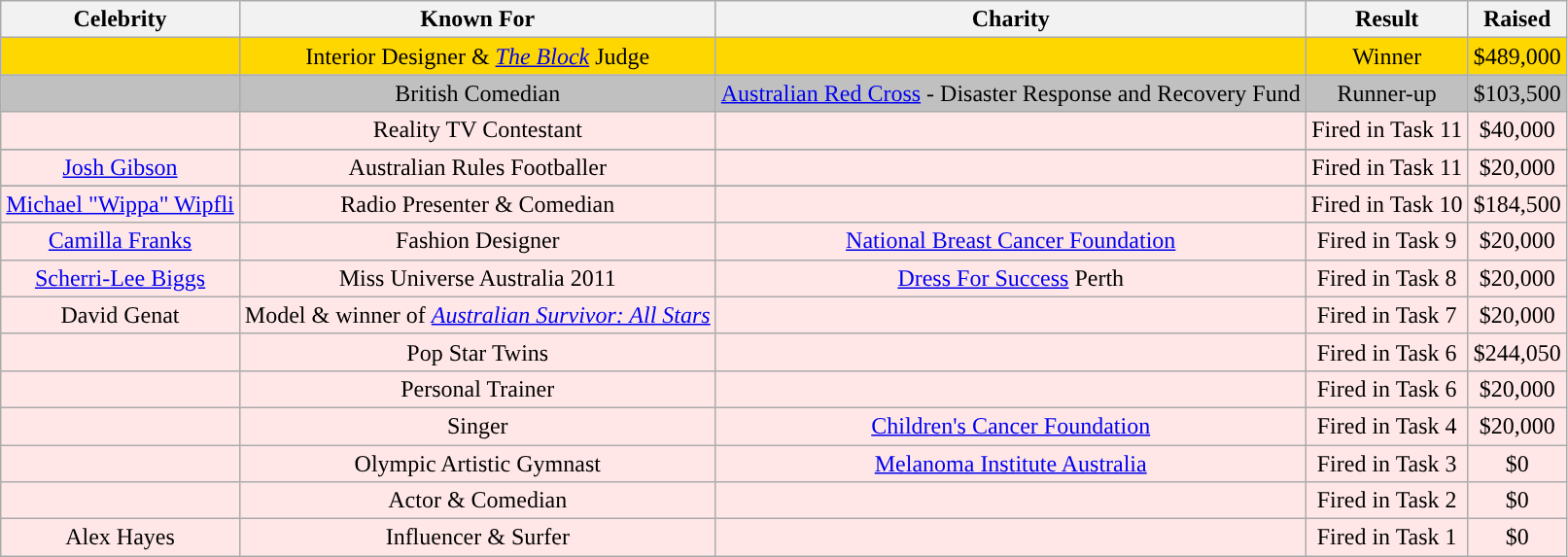<table class="wikitable" style="text-align:center;">
<tr>
<th>Celebrity</th>
<th>Known For</th>
<th>Charity</th>
<th>Result</th>
<th>Raised</th>
</tr>
<tr style="background:gold;">
<td></td>
<td>Interior Designer & <em><a href='#'>The Block</a></em> Judge</td>
<td></td>
<td>Winner</td>
<td>$489,000</td>
</tr>
<tr style="background:silver;">
<td></td>
<td>British Comedian</td>
<td><a href='#'>Australian Red Cross</a> - Disaster Response and Recovery Fund</td>
<td>Runner-up</td>
<td>$103,500</td>
</tr>
<tr style="background:#ffe7e7;">
<td></td>
<td>Reality TV Contestant</td>
<td></td>
<td>Fired in Task 11</td>
<td>$40,000</td>
</tr>
<tr>
</tr>
<tr style="background:#ffe7e7;">
<td><a href='#'>Josh Gibson</a></td>
<td>Australian Rules Footballer</td>
<td></td>
<td>Fired in Task 11</td>
<td>$20,000</td>
</tr>
<tr>
</tr>
<tr style="background:#ffe7e7;">
<td><a href='#'>Michael "Wippa" Wipfli</a></td>
<td>Radio Presenter & Comedian</td>
<td></td>
<td>Fired in Task 10</td>
<td>$184,500</td>
</tr>
<tr style="background:#ffe7e7;">
<td><a href='#'>Camilla Franks</a></td>
<td>Fashion Designer</td>
<td><a href='#'>National Breast Cancer Foundation</a></td>
<td>Fired in Task 9</td>
<td>$20,000</td>
</tr>
<tr style="background:#ffe7e7;">
<td><a href='#'>Scherri-Lee Biggs</a></td>
<td>Miss Universe Australia 2011</td>
<td><a href='#'>Dress For Success</a> Perth</td>
<td>Fired in Task 8</td>
<td>$20,000</td>
</tr>
<tr style="background:#ffe7e7;">
<td>David Genat</td>
<td>Model & winner of <em><a href='#'>Australian Survivor: All Stars</a></em></td>
<td></td>
<td>Fired in Task 7</td>
<td>$20,000</td>
</tr>
<tr style="background:#ffe7e7;">
<td></td>
<td>Pop Star Twins</td>
<td></td>
<td>Fired in Task 6</td>
<td>$244,050</td>
</tr>
<tr style="background:#ffe7e7;">
<td></td>
<td>Personal Trainer</td>
<td></td>
<td>Fired in Task 6</td>
<td>$20,000</td>
</tr>
<tr style="background:#ffe7e7;">
<td></td>
<td>Singer</td>
<td><a href='#'>Children's Cancer Foundation</a></td>
<td>Fired in Task 4</td>
<td>$20,000</td>
</tr>
<tr style="background:#ffe7e7;">
<td></td>
<td>Olympic Artistic Gymnast</td>
<td><a href='#'>Melanoma Institute Australia</a></td>
<td>Fired in Task 3</td>
<td>$0</td>
</tr>
<tr style="background:#ffe7e7;">
<td></td>
<td>Actor & Comedian</td>
<td></td>
<td>Fired in Task 2</td>
<td>$0</td>
</tr>
<tr style="background:#ffe7e7;">
<td>Alex Hayes</td>
<td>Influencer & Surfer</td>
<td></td>
<td>Fired in Task 1</td>
<td>$0</td>
</tr>
</table>
